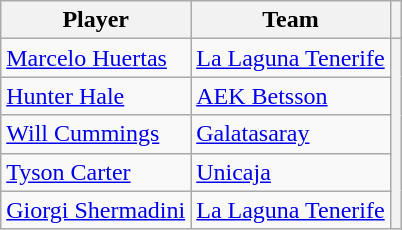<table class="wikitable">
<tr>
<th>Player</th>
<th>Team</th>
<th></th>
</tr>
<tr>
<td> <a href='#'>Marcelo Huertas</a></td>
<td> <a href='#'>La Laguna Tenerife</a></td>
<th rowspan="5"></th>
</tr>
<tr>
<td> <a href='#'>Hunter Hale</a></td>
<td> <a href='#'>AEK Betsson</a></td>
</tr>
<tr>
<td> <a href='#'>Will Cummings</a></td>
<td> <a href='#'>Galatasaray</a></td>
</tr>
<tr>
<td> <a href='#'>Tyson Carter</a></td>
<td> <a href='#'>Unicaja</a></td>
</tr>
<tr>
<td> <a href='#'>Giorgi Shermadini</a></td>
<td> <a href='#'>La Laguna Tenerife</a></td>
</tr>
</table>
